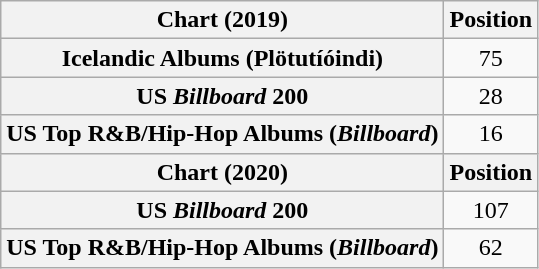<table class="wikitable sortable plainrowheaders" style="text-align:center">
<tr>
<th scope="col">Chart (2019)</th>
<th scope="col">Position</th>
</tr>
<tr>
<th scope="row">Icelandic Albums (Plötutíóindi)</th>
<td>75</td>
</tr>
<tr>
<th scope="row">US <em>Billboard</em> 200</th>
<td>28</td>
</tr>
<tr>
<th scope="row">US Top R&B/Hip-Hop Albums (<em>Billboard</em>)</th>
<td>16</td>
</tr>
<tr>
<th scope="col">Chart (2020)</th>
<th scope="col">Position</th>
</tr>
<tr>
<th scope="row">US <em>Billboard</em> 200</th>
<td>107</td>
</tr>
<tr>
<th scope="row">US Top R&B/Hip-Hop Albums (<em>Billboard</em>)</th>
<td>62</td>
</tr>
</table>
